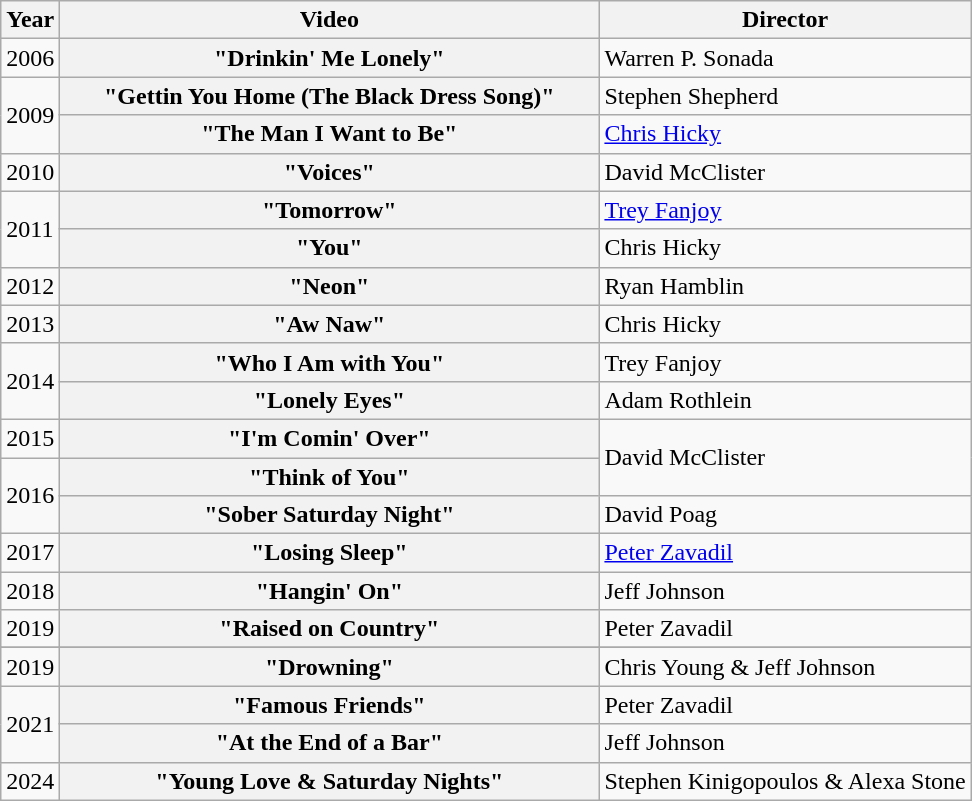<table class="wikitable plainrowheaders">
<tr>
<th>Year</th>
<th style="width:22em;">Video</th>
<th>Director</th>
</tr>
<tr>
<td>2006</td>
<th scope="row">"Drinkin' Me Lonely"</th>
<td>Warren P. Sonada</td>
</tr>
<tr>
<td rowspan="2">2009</td>
<th scope="row">"Gettin You Home (The Black Dress Song)"</th>
<td>Stephen Shepherd</td>
</tr>
<tr>
<th scope="row">"The Man I Want to Be"</th>
<td><a href='#'>Chris Hicky</a></td>
</tr>
<tr>
<td>2010</td>
<th scope="row">"Voices"</th>
<td>David McClister</td>
</tr>
<tr>
<td rowspan="2">2011</td>
<th scope="row">"Tomorrow"</th>
<td><a href='#'>Trey Fanjoy</a></td>
</tr>
<tr>
<th scope="row">"You"</th>
<td>Chris Hicky</td>
</tr>
<tr>
<td>2012</td>
<th scope="row">"Neon"</th>
<td>Ryan Hamblin</td>
</tr>
<tr>
<td>2013</td>
<th scope="row">"Aw Naw"</th>
<td>Chris Hicky</td>
</tr>
<tr>
<td rowspan="2">2014</td>
<th scope="row">"Who I Am with You"</th>
<td>Trey Fanjoy</td>
</tr>
<tr>
<th scope="row">"Lonely Eyes"</th>
<td>Adam Rothlein</td>
</tr>
<tr>
<td>2015</td>
<th scope="row">"I'm Comin' Over"</th>
<td rowspan="2">David McClister</td>
</tr>
<tr>
<td rowspan="2">2016</td>
<th scope="row">"Think of You"<br></th>
</tr>
<tr>
<th scope="row">"Sober Saturday Night"</th>
<td>David Poag</td>
</tr>
<tr>
<td>2017</td>
<th scope="row">"Losing Sleep"</th>
<td><a href='#'>Peter Zavadil</a></td>
</tr>
<tr>
<td>2018</td>
<th scope="row">"Hangin' On"</th>
<td>Jeff Johnson</td>
</tr>
<tr>
<td>2019</td>
<th scope="row">"Raised on Country"</th>
<td>Peter Zavadil</td>
</tr>
<tr>
</tr>
<tr>
<td>2019</td>
<th scope="row">"Drowning"</th>
<td>Chris Young & Jeff Johnson</td>
</tr>
<tr>
<td rowspan="2">2021</td>
<th scope="row">"Famous Friends"<br></th>
<td>Peter Zavadil</td>
</tr>
<tr>
<th scope="row">"At the End of a Bar"<br></th>
<td>Jeff Johnson</td>
</tr>
<tr>
<td>2024</td>
<th scope="row">"Young Love & Saturday Nights"</th>
<td>Stephen Kinigopoulos & Alexa Stone</td>
</tr>
</table>
